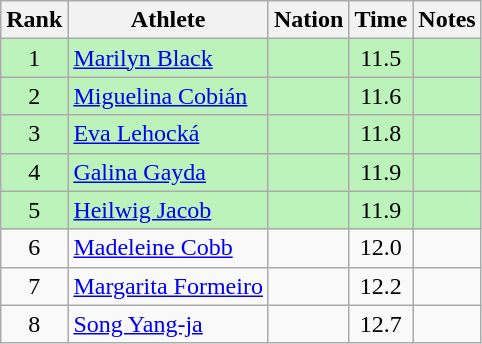<table class="wikitable sortable" style="text-align:center">
<tr>
<th>Rank</th>
<th>Athlete</th>
<th>Nation</th>
<th>Time</th>
<th>Notes</th>
</tr>
<tr bgcolor=bbf3bb>
<td>1</td>
<td align=left><a href='#'>Marilyn Black</a></td>
<td align=left></td>
<td>11.5</td>
<td></td>
</tr>
<tr bgcolor=bbf3bb>
<td>2</td>
<td align=left><a href='#'>Miguelina Cobián</a></td>
<td align=left></td>
<td>11.6</td>
<td></td>
</tr>
<tr bgcolor=bbf3bb>
<td>3</td>
<td align=left><a href='#'>Eva Lehocká</a></td>
<td align=left></td>
<td>11.8</td>
<td></td>
</tr>
<tr bgcolor=bbf3bb>
<td>4</td>
<td align=left><a href='#'>Galina Gayda</a></td>
<td align=left></td>
<td>11.9</td>
<td></td>
</tr>
<tr bgcolor=bbf3bb>
<td>5</td>
<td align=left><a href='#'>Heilwig Jacob</a></td>
<td align=left></td>
<td>11.9</td>
<td></td>
</tr>
<tr>
<td>6</td>
<td align=left><a href='#'>Madeleine Cobb</a></td>
<td align=left></td>
<td>12.0</td>
<td></td>
</tr>
<tr>
<td>7</td>
<td align=left><a href='#'>Margarita Formeiro</a></td>
<td align=left></td>
<td>12.2</td>
<td></td>
</tr>
<tr>
<td>8</td>
<td align=left><a href='#'>Song Yang-ja</a></td>
<td align=left></td>
<td>12.7</td>
<td></td>
</tr>
</table>
